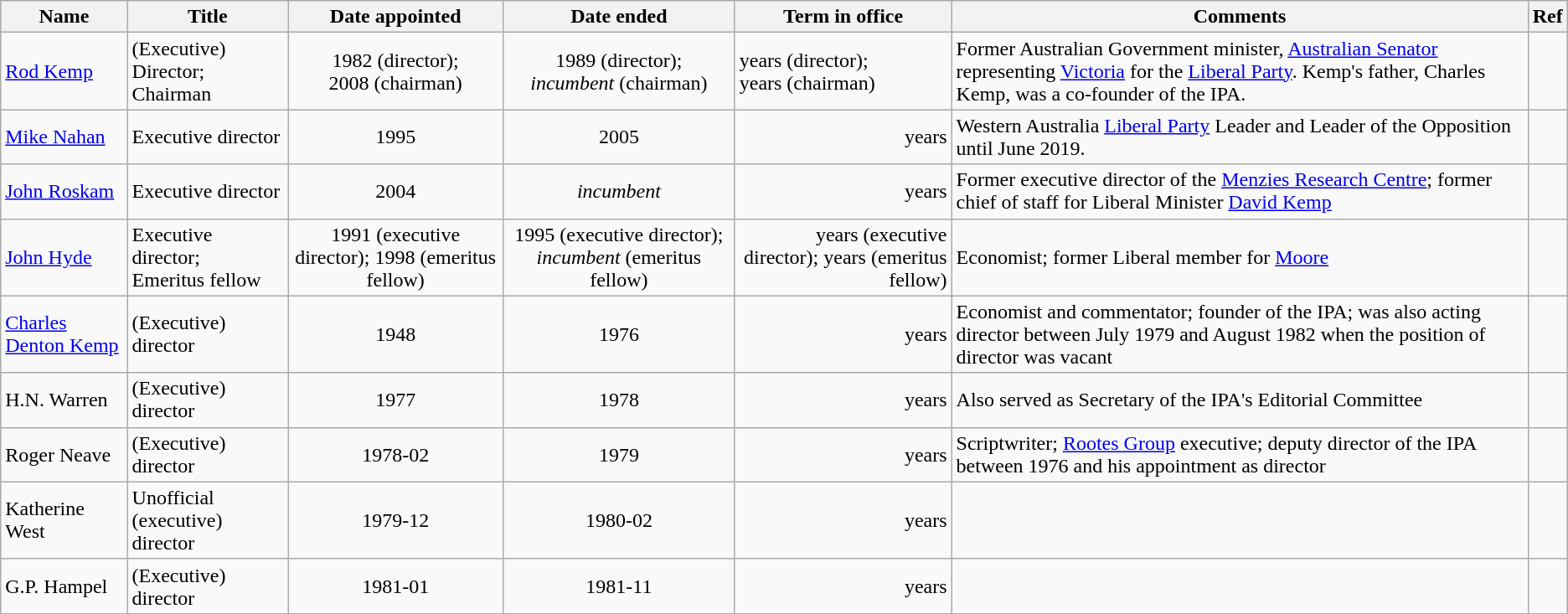<table class="wikitable sortable" |+ Sortable table>
<tr>
<th scope="col">Name</th>
<th scope="col">Title</th>
<th scope="col">Date appointed</th>
<th scope="col">Date ended</th>
<th scope="col">Term in office</th>
<th scope="col" class="unsortable">Comments</th>
<th scope="col">Ref</th>
</tr>
<tr>
<td data-sort-value=Kemp, Rod><a href='#'>Rod Kemp</a></td>
<td>(Executive) Director;<br>Chairman</td>
<td align="center">1982 (director);<br>2008 (chairman)</td>
<td align="center">1989 (director);<br><em>incumbent</em> (chairman)</td>
<td> years (director);<br> years (chairman)</td>
<td>Former Australian Government minister, <a href='#'>Australian Senator</a> representing <a href='#'>Victoria</a> for the <a href='#'>Liberal Party</a>. Kemp's father, Charles Kemp, was a co-founder of the IPA.</td>
<td></td>
</tr>
<tr>
<td data-sort-value=Nahan, Mike><a href='#'>Mike Nahan</a></td>
<td>Executive director</td>
<td align=center>1995</td>
<td align=center>2005</td>
<td align=right> years</td>
<td>Western Australia <a href='#'>Liberal Party</a> Leader and Leader of the Opposition until June 2019.</td>
</tr>
<tr>
<td data-sort-value=Roskam, John><a href='#'>John Roskam</a></td>
<td>Executive director</td>
<td align=center>2004</td>
<td align=center><em>incumbent</em></td>
<td align=right> years</td>
<td>Former executive director of the <a href='#'>Menzies Research Centre</a>; former chief of staff for Liberal Minister <a href='#'>David Kemp</a></td>
<td></td>
</tr>
<tr>
<td data-sort-value=Hyde, John><a href='#'>John Hyde</a></td>
<td>Executive director;<br>Emeritus fellow</td>
<td align="center">1991 (executive director); 1998 (emeritus fellow)</td>
<td align=center>1995 (executive director); <em>incumbent</em> (emeritus fellow)</td>
<td align=right> years (executive director);  years (emeritus fellow)</td>
<td>Economist; former Liberal member for <a href='#'>Moore</a></td>
<td></td>
</tr>
<tr>
<td data-sort-value=Kemp, Charles><a href='#'>Charles Denton Kemp</a></td>
<td>(Executive) director</td>
<td align="center">1948</td>
<td align=center>1976</td>
<td align=right> years</td>
<td>Economist and commentator; founder of the IPA; was also acting director between July 1979 and August 1982 when the position of director was vacant</td>
<td></td>
</tr>
<tr>
<td data-sort-value=Warren, HN>H.N. Warren</td>
<td>(Executive) director</td>
<td align=center>1977</td>
<td align=center>1978</td>
<td align=right> years</td>
<td>Also served as Secretary of the IPA's Editorial Committee</td>
<td></td>
</tr>
<tr>
<td data-sort-value=Neave, RG>Roger Neave</td>
<td>(Executive) director</td>
<td align=center>1978-02</td>
<td align="center">1979</td>
<td align=right> years</td>
<td>Scriptwriter; <a href='#'>Rootes Group</a> executive; deputy director of the IPA between 1976 and his appointment as director</td>
<td></td>
</tr>
<tr>
<td data-sort-value=West, Katherine>Katherine West</td>
<td>Unofficial (executive) director</td>
<td align=center>1979-12</td>
<td align="center">1980-02</td>
<td align="right"> years</td>
<td></td>
<td></td>
</tr>
<tr>
<td data-sort-value=Hampel, George>G.P. Hampel</td>
<td>(Executive) director</td>
<td align=center>1981-01</td>
<td align="center">1981-11</td>
<td align="right"> years</td>
<td></td>
<td></td>
</tr>
</table>
